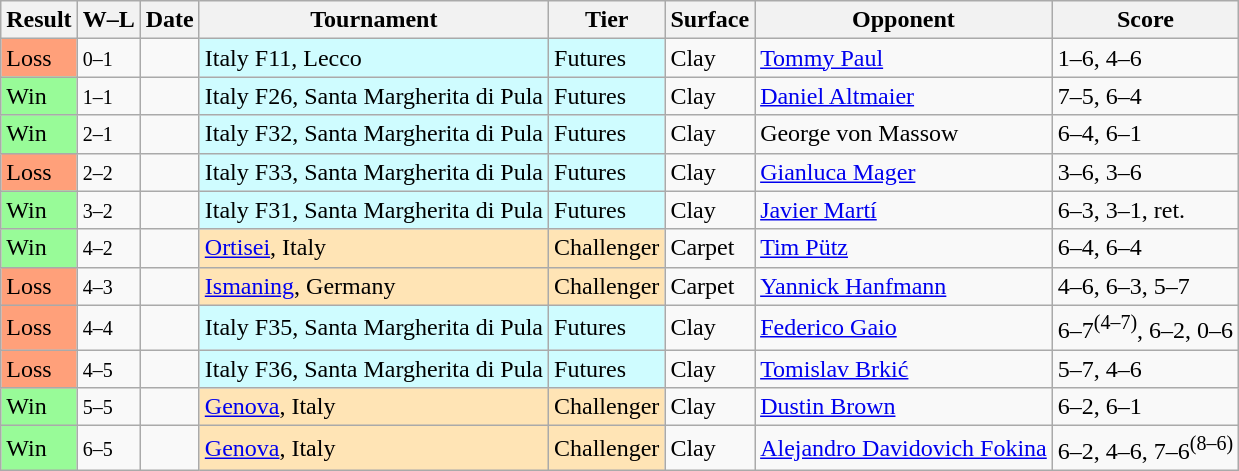<table class="sortable wikitable">
<tr>
<th>Result</th>
<th class="unsortable">W–L</th>
<th>Date</th>
<th>Tournament</th>
<th>Tier</th>
<th>Surface</th>
<th>Opponent</th>
<th class="unsortable">Score</th>
</tr>
<tr>
<td bgcolor=FFA07A>Loss</td>
<td><small>0–1</small></td>
<td></td>
<td bgcolor=cffcff>Italy F11, Lecco</td>
<td bgcolor=cffcff>Futures</td>
<td>Clay</td>
<td> <a href='#'>Tommy Paul</a></td>
<td>1–6, 4–6</td>
</tr>
<tr>
<td bgcolor=98FB98>Win</td>
<td><small>1–1</small></td>
<td></td>
<td bgcolor=cffcff>Italy F26, Santa Margherita di Pula</td>
<td bgcolor=cffcff>Futures</td>
<td>Clay</td>
<td> <a href='#'>Daniel Altmaier</a></td>
<td>7–5, 6–4</td>
</tr>
<tr>
<td bgcolor=98FB98>Win</td>
<td><small>2–1</small></td>
<td></td>
<td bgcolor=cffcff>Italy F32, Santa Margherita di Pula</td>
<td bgcolor=cffcff>Futures</td>
<td>Clay</td>
<td> George von Massow</td>
<td>6–4, 6–1</td>
</tr>
<tr>
<td bgcolor=FFA07A>Loss</td>
<td><small>2–2</small></td>
<td></td>
<td bgcolor=cffcff>Italy F33, Santa Margherita di Pula</td>
<td bgcolor=cffcff>Futures</td>
<td>Clay</td>
<td> <a href='#'>Gianluca Mager</a></td>
<td>3–6, 3–6</td>
</tr>
<tr>
<td bgcolor=98FB98>Win</td>
<td><small>3–2</small></td>
<td></td>
<td bgcolor=cffcff>Italy F31, Santa Margherita di Pula</td>
<td bgcolor=cffcff>Futures</td>
<td>Clay</td>
<td> <a href='#'>Javier Martí</a></td>
<td>6–3, 3–1, ret.</td>
</tr>
<tr>
<td bgcolor=98FB98>Win</td>
<td><small>4–2</small></td>
<td><a href='#'></a></td>
<td bgcolor=moccasin><a href='#'>Ortisei</a>, Italy</td>
<td bgcolor=moccasin>Challenger</td>
<td>Carpet</td>
<td> <a href='#'>Tim Pütz</a></td>
<td>6–4, 6–4</td>
</tr>
<tr>
<td bgcolor=FFA07A>Loss</td>
<td><small>4–3</small></td>
<td><a href='#'></a></td>
<td bgcolor=moccasin><a href='#'>Ismaning</a>, Germany</td>
<td bgcolor=moccasin>Challenger</td>
<td>Carpet</td>
<td> <a href='#'>Yannick Hanfmann</a></td>
<td>4–6, 6–3, 5–7</td>
</tr>
<tr>
<td bgcolor=FFA07A>Loss</td>
<td><small>4–4</small></td>
<td></td>
<td bgcolor=cffcff>Italy F35, Santa Margherita di Pula</td>
<td bgcolor=cffcff>Futures</td>
<td>Clay</td>
<td> <a href='#'>Federico Gaio</a></td>
<td>6–7<sup>(4–7)</sup>, 6–2, 0–6</td>
</tr>
<tr>
<td bgcolor=FFA07A>Loss</td>
<td><small>4–5</small></td>
<td></td>
<td bgcolor=cffcff>Italy F36, Santa Margherita di Pula</td>
<td bgcolor=cffcff>Futures</td>
<td>Clay</td>
<td> <a href='#'>Tomislav Brkić</a></td>
<td>5–7, 4–6</td>
</tr>
<tr>
<td bgcolor=98FB98>Win</td>
<td><small>5–5</small></td>
<td><a href='#'></a></td>
<td bgcolor=moccasin><a href='#'>Genova</a>, Italy</td>
<td bgcolor=moccasin>Challenger</td>
<td>Clay</td>
<td> <a href='#'>Dustin Brown</a></td>
<td>6–2, 6–1</td>
</tr>
<tr>
<td bgcolor=98FB98>Win</td>
<td><small>6–5</small></td>
<td><a href='#'></a></td>
<td bgcolor=moccasin><a href='#'>Genova</a>, Italy</td>
<td bgcolor=moccasin>Challenger</td>
<td>Clay</td>
<td> <a href='#'>Alejandro Davidovich Fokina</a></td>
<td>6–2, 4–6, 7–6<sup>(8–6)</sup></td>
</tr>
</table>
